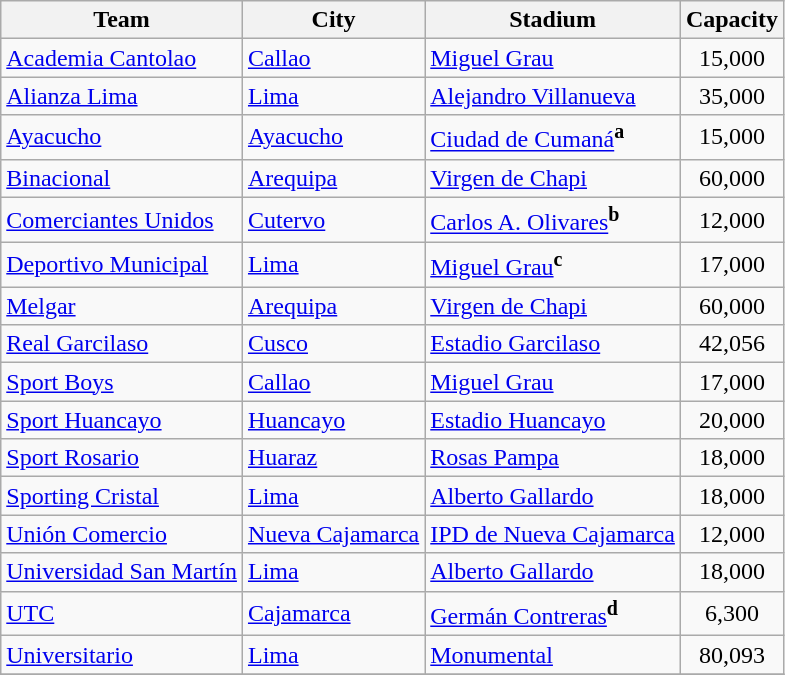<table class="wikitable sortable">
<tr>
<th>Team</th>
<th>City</th>
<th>Stadium</th>
<th>Capacity</th>
</tr>
<tr>
<td><a href='#'>Academia Cantolao</a></td>
<td><a href='#'>Callao</a></td>
<td><a href='#'>Miguel Grau</a></td>
<td align="center">15,000</td>
</tr>
<tr>
<td><a href='#'>Alianza Lima</a></td>
<td><a href='#'>Lima</a></td>
<td><a href='#'>Alejandro Villanueva</a></td>
<td align="center">35,000</td>
</tr>
<tr>
<td><a href='#'>Ayacucho</a></td>
<td><a href='#'>Ayacucho</a></td>
<td><a href='#'>Ciudad de Cumaná</a><sup><strong>a</strong></sup></td>
<td align="center">15,000</td>
</tr>
<tr>
<td><a href='#'>Binacional</a></td>
<td><a href='#'>Arequipa</a></td>
<td><a href='#'>Virgen de Chapi</a></td>
<td align="center">60,000</td>
</tr>
<tr>
<td><a href='#'>Comerciantes Unidos</a></td>
<td><a href='#'>Cutervo</a></td>
<td><a href='#'>Carlos A. Olivares</a><sup><strong>b</strong></sup></td>
<td align="center">12,000</td>
</tr>
<tr>
<td><a href='#'>Deportivo Municipal</a></td>
<td><a href='#'>Lima</a></td>
<td><a href='#'>Miguel Grau</a><sup><strong>c</strong></sup></td>
<td align="center">17,000</td>
</tr>
<tr>
<td><a href='#'>Melgar</a></td>
<td><a href='#'>Arequipa</a></td>
<td><a href='#'>Virgen de Chapi</a></td>
<td align="center">60,000</td>
</tr>
<tr>
<td><a href='#'>Real Garcilaso</a></td>
<td><a href='#'>Cusco</a></td>
<td><a href='#'>Estadio Garcilaso</a></td>
<td align="center">42,056</td>
</tr>
<tr>
<td><a href='#'>Sport Boys</a></td>
<td><a href='#'>Callao</a></td>
<td><a href='#'>Miguel Grau</a></td>
<td align="center">17,000</td>
</tr>
<tr>
<td><a href='#'>Sport Huancayo</a></td>
<td><a href='#'>Huancayo</a></td>
<td><a href='#'>Estadio Huancayo</a></td>
<td align="center">20,000</td>
</tr>
<tr>
<td><a href='#'>Sport Rosario</a></td>
<td><a href='#'>Huaraz</a></td>
<td><a href='#'>Rosas Pampa</a></td>
<td align="center">18,000</td>
</tr>
<tr>
<td><a href='#'>Sporting Cristal</a></td>
<td><a href='#'>Lima</a></td>
<td><a href='#'>Alberto Gallardo</a></td>
<td align="center">18,000</td>
</tr>
<tr>
<td><a href='#'>Unión Comercio</a></td>
<td><a href='#'>Nueva Cajamarca</a></td>
<td><a href='#'>IPD de Nueva Cajamarca</a></td>
<td align="center">12,000</td>
</tr>
<tr>
<td><a href='#'>Universidad San Martín</a></td>
<td><a href='#'>Lima</a></td>
<td><a href='#'>Alberto Gallardo</a></td>
<td align="center">18,000</td>
</tr>
<tr>
<td><a href='#'>UTC</a></td>
<td><a href='#'>Cajamarca</a></td>
<td><a href='#'>Germán Contreras</a><sup><strong>d</strong></sup></td>
<td align="center">6,300</td>
</tr>
<tr>
<td><a href='#'>Universitario</a></td>
<td><a href='#'>Lima</a></td>
<td><a href='#'>Monumental</a></td>
<td align="center">80,093</td>
</tr>
<tr>
</tr>
</table>
